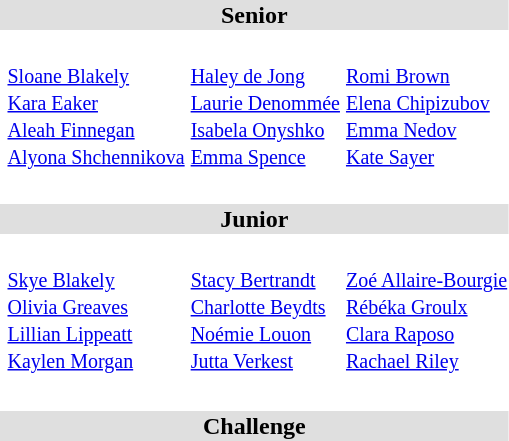<table>
<tr style="background:#dfdfdf;">
<td colspan="4" style="text-align:center;"><strong>Senior</strong></td>
</tr>
<tr>
<th scope=row style="text-align:left"></th>
<td> <br><small><a href='#'>Sloane Blakely</a><br><a href='#'>Kara Eaker</a><br><a href='#'>Aleah Finnegan</a><br><a href='#'>Alyona Shchennikova</a></small></td>
<td> <br><small><a href='#'>Haley de Jong</a><br><a href='#'>Laurie Denommée</a><br><a href='#'>Isabela Onyshko</a><br><a href='#'>Emma Spence</a></small></td>
<td> <br><small><a href='#'>Romi Brown</a><br><a href='#'>Elena Chipizubov</a><br><a href='#'>Emma Nedov</a><br><a href='#'>Kate Sayer</a></small></td>
</tr>
<tr>
<th scope=row style="text-align:left"></th>
<td></td>
<td></td>
<td></td>
</tr>
<tr>
<th scope=row style="text-align:left"></th>
<td></td>
<td></td>
<td></td>
</tr>
<tr>
<th scope=row style="text-align:left"></th>
<td></td>
<td></td>
<td></td>
</tr>
<tr>
<th scope=row style="text-align:left"></th>
<td></td>
<td></td>
<td></td>
</tr>
<tr>
<th scope=row style="text-align:left"></th>
<td></td>
<td></td>
<td></td>
</tr>
<tr style="background:#dfdfdf;">
<td colspan="4" style="text-align:center;"><strong>Junior</strong></td>
</tr>
<tr>
<th scope=row style="text-align:left"></th>
<td> <br><small><a href='#'>Skye Blakely</a><br><a href='#'>Olivia Greaves</a><br><a href='#'>Lillian Lippeatt</a><br><a href='#'>Kaylen Morgan</a></small></td>
<td> <br><small><a href='#'>Stacy Bertrandt</a><br><a href='#'>Charlotte Beydts</a><br><a href='#'>Noémie Louon</a><br><a href='#'>Jutta Verkest</a></small></td>
<td> <br><small><a href='#'>Zoé Allaire-Bourgie</a><br><a href='#'>Rébéka Groulx</a><br><a href='#'>Clara Raposo</a><br><a href='#'>Rachael Riley</a></small></td>
</tr>
<tr>
<th scope=row style="text-align:left"></th>
<td></td>
<td></td>
<td></td>
</tr>
<tr>
<th scope=row style="text-align:left"></th>
<td></td>
<td></td>
<td></td>
</tr>
<tr>
<th scope=row style="text-align:left"></th>
<td></td>
<td></td>
<td></td>
</tr>
<tr>
<th scope=row style="text-align:left"></th>
<td></td>
<td></td>
<td></td>
</tr>
<tr>
<th scope=row style="text-align:left"></th>
<td></td>
<td></td>
<td></td>
</tr>
<tr>
</tr>
<tr style="background:#dfdfdf;">
<td colspan="4" style="text-align:center;"><strong>Challenge</strong></td>
</tr>
<tr>
<th scope=row style="text-align:left"></th>
<td></td>
<td></td>
<td></td>
</tr>
<tr>
<th scope=row style="text-align:left"></th>
<td></td>
<td></td>
<td></td>
</tr>
<tr>
<th scope=row style="text-align:left"></th>
<td><br></td>
<td></td>
<td></td>
</tr>
<tr>
<th scope=row style="text-align:left"></th>
<td></td>
<td></td>
<td></td>
</tr>
<tr>
<th scope=row style="text-align:left"></th>
<td></td>
<td></td>
<td></td>
</tr>
</table>
